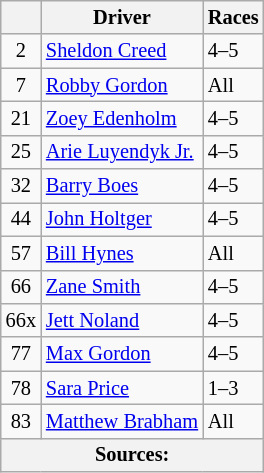<table class="wikitable" style="font-size: 85%">
<tr>
<th></th>
<th>Driver</th>
<th>Races</th>
</tr>
<tr>
<td align=center>2</td>
<td> <a href='#'>Sheldon Creed</a></td>
<td>4–5</td>
</tr>
<tr>
<td align=center>7</td>
<td> <a href='#'>Robby Gordon</a></td>
<td>All</td>
</tr>
<tr>
<td align=center>21</td>
<td> <a href='#'>Zoey Edenholm</a></td>
<td>4–5</td>
</tr>
<tr>
<td align=center>25</td>
<td> <a href='#'>Arie Luyendyk Jr.</a></td>
<td>4–5</td>
</tr>
<tr>
<td align=center>32</td>
<td> <a href='#'>Barry Boes</a></td>
<td>4–5</td>
</tr>
<tr>
<td align=center>44</td>
<td> <a href='#'>John Holtger</a></td>
<td>4–5</td>
</tr>
<tr>
<td align=center>57</td>
<td> <a href='#'>Bill Hynes</a></td>
<td>All</td>
</tr>
<tr>
<td align=center>66</td>
<td> <a href='#'>Zane Smith</a></td>
<td>4–5</td>
</tr>
<tr>
<td align=center>66x</td>
<td> <a href='#'>Jett Noland</a></td>
<td>4–5</td>
</tr>
<tr>
<td align=center>77</td>
<td> <a href='#'>Max Gordon</a></td>
<td>4–5</td>
</tr>
<tr>
<td align=center>78</td>
<td> <a href='#'>Sara Price</a></td>
<td>1–3</td>
</tr>
<tr>
<td align=center>83</td>
<td> <a href='#'>Matthew Brabham</a></td>
<td>All</td>
</tr>
<tr>
<th colspan=3>Sources:</th>
</tr>
</table>
